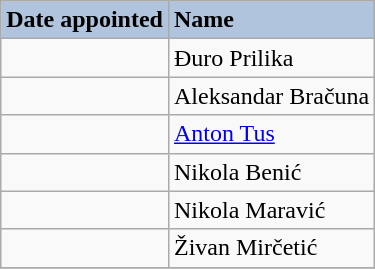<table class="wikitable">
<tr>
<th style="text-align: left; background: #B0C4DE;">Date appointed</th>
<th style="text-align: left; background: #B0C4DE;">Name</th>
</tr>
<tr>
<td></td>
<td>Đuro Prilika</td>
</tr>
<tr>
<td></td>
<td>Aleksandar Bračuna</td>
</tr>
<tr>
<td></td>
<td><a href='#'>Anton Tus</a></td>
</tr>
<tr>
<td></td>
<td>Nikola Benić</td>
</tr>
<tr>
<td></td>
<td>Nikola Maravić</td>
</tr>
<tr>
<td></td>
<td>Živan Mirčetić</td>
</tr>
<tr>
</tr>
</table>
